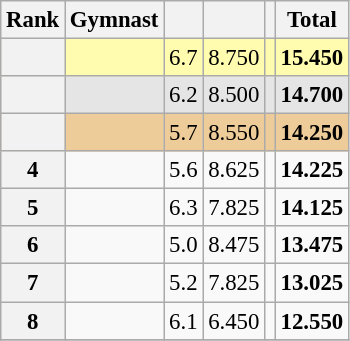<table class="wikitable sortable" style="text-align:center; font-size:95%">
<tr>
<th scope=col>Rank</th>
<th scope=col>Gymnast</th>
<th scope=col></th>
<th scope=col></th>
<th scope=col></th>
<th scope=col>Total</th>
</tr>
<tr bgcolor=fffcaf>
<th scope=row style="text-align:center"></th>
<td align=left></td>
<td>6.7</td>
<td>8.750</td>
<td></td>
<td><strong>15.450</strong></td>
</tr>
<tr bgcolor=e5e5e5>
<th scope=row style="text-align:center"></th>
<td align=left></td>
<td>6.2</td>
<td>8.500</td>
<td></td>
<td><strong>14.700</strong></td>
</tr>
<tr bgcolor=eecc99>
<th scope=row style="text-align:center"></th>
<td align=left></td>
<td>5.7</td>
<td>8.550</td>
<td></td>
<td><strong>14.250</strong></td>
</tr>
<tr>
<th scope=row style="text-align:center">4</th>
<td align=left></td>
<td>5.6</td>
<td>8.625</td>
<td></td>
<td><strong>14.225</strong></td>
</tr>
<tr>
<th scope=row style="text-align:center">5</th>
<td align=left></td>
<td>6.3</td>
<td>7.825</td>
<td></td>
<td><strong>14.125</strong></td>
</tr>
<tr>
<th scope=row style="text-align:center">6</th>
<td align=left></td>
<td>5.0</td>
<td>8.475</td>
<td></td>
<td><strong>13.475</strong></td>
</tr>
<tr>
<th scope=row style="text-align:center">7</th>
<td align=left></td>
<td>5.2</td>
<td>7.825</td>
<td></td>
<td><strong>13.025</strong></td>
</tr>
<tr>
<th scope=row style="text-align:center">8</th>
<td align=left></td>
<td>6.1</td>
<td>6.450</td>
<td></td>
<td><strong>12.550</strong></td>
</tr>
<tr>
</tr>
</table>
